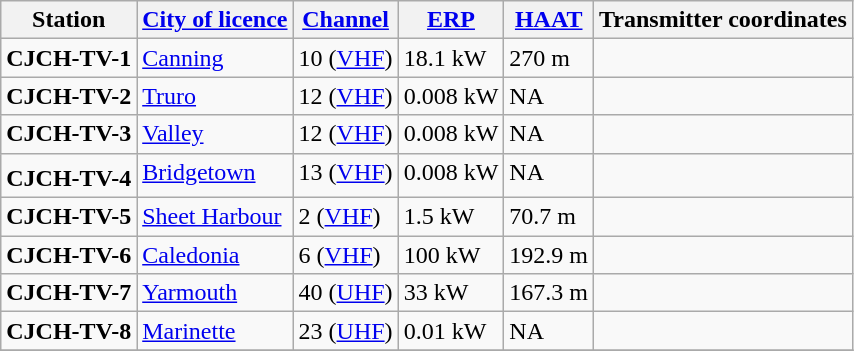<table class="wikitable">
<tr>
<th>Station</th>
<th><a href='#'>City of licence</a></th>
<th><a href='#'>Channel</a></th>
<th><a href='#'>ERP</a></th>
<th><a href='#'>HAAT</a></th>
<th>Transmitter coordinates</th>
</tr>
<tr style="vertical-align: top; text-align: left;">
<td><strong>CJCH-TV-1</strong></td>
<td><a href='#'>Canning</a></td>
<td>10 (<a href='#'>VHF</a>)</td>
<td>18.1 kW</td>
<td>270 m</td>
<td></td>
</tr>
<tr style="vertical-align: top; text-align: left;">
<td><strong>CJCH-TV-2</strong></td>
<td><a href='#'>Truro</a></td>
<td>12 (<a href='#'>VHF</a>)</td>
<td>0.008 kW</td>
<td>NA</td>
<td></td>
</tr>
<tr style="vertical-align: top; text-align: left;">
<td><strong>CJCH-TV-3</strong></td>
<td><a href='#'>Valley</a></td>
<td>12 (<a href='#'>VHF</a>)</td>
<td>0.008 kW</td>
<td>NA</td>
<td></td>
</tr>
<tr style="vertical-align: top; text-align: left;">
<td><strong>CJCH-TV-4</strong><sup></sup></td>
<td><a href='#'>Bridgetown</a></td>
<td>13 (<a href='#'>VHF</a>)</td>
<td>0.008 kW</td>
<td>NA</td>
<td></td>
</tr>
<tr style="vertical-align: top; text-align: left;">
<td><strong>CJCH-TV-5</strong></td>
<td><a href='#'>Sheet Harbour</a></td>
<td>2 (<a href='#'>VHF</a>)</td>
<td>1.5 kW</td>
<td>70.7 m</td>
<td></td>
</tr>
<tr style="vertical-align: top; text-align: left;">
<td><strong>CJCH-TV-6</strong></td>
<td><a href='#'>Caledonia</a></td>
<td>6 (<a href='#'>VHF</a>)</td>
<td>100 kW</td>
<td>192.9 m</td>
<td></td>
</tr>
<tr style="vertical-align: top; text-align: left;">
<td><strong>CJCH-TV-7</strong></td>
<td><a href='#'>Yarmouth</a></td>
<td>40 (<a href='#'>UHF</a>)</td>
<td>33 kW</td>
<td>167.3 m</td>
<td></td>
</tr>
<tr style="vertical-align: top; text-align: left;">
<td><strong>CJCH-TV-8</strong></td>
<td><a href='#'>Marinette</a></td>
<td>23 (<a href='#'>UHF</a>)</td>
<td>0.01 kW</td>
<td>NA</td>
<td></td>
</tr>
<tr style="vertical-align: top; text-align: left;">
</tr>
</table>
